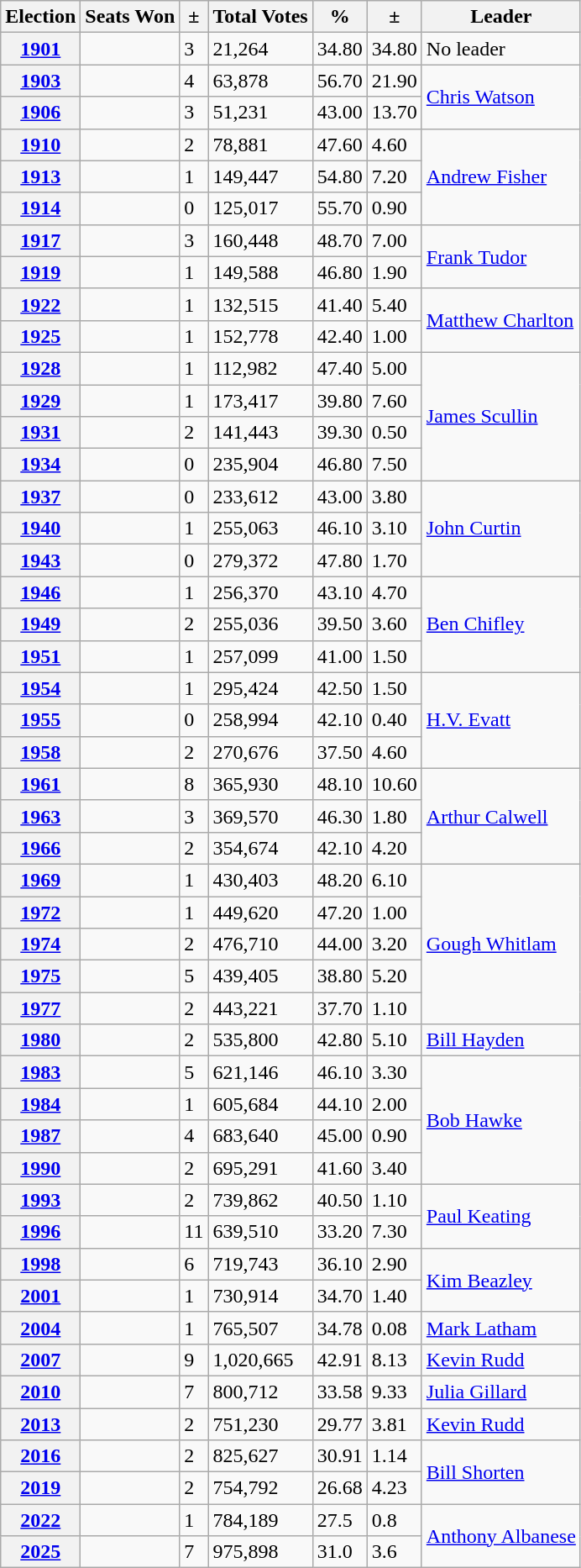<table class="wikitable sortable">
<tr>
<th>Election</th>
<th>Seats Won</th>
<th>±</th>
<th>Total Votes</th>
<th>%</th>
<th>±</th>
<th>Leader</th>
</tr>
<tr>
<th align=center><a href='#'>1901</a></th>
<td></td>
<td> 3</td>
<td>21,264</td>
<td>34.80</td>
<td> 34.80</td>
<td>No leader</td>
</tr>
<tr>
<th align=center><a href='#'>1903</a></th>
<td></td>
<td> 4</td>
<td>63,878</td>
<td>56.70</td>
<td> 21.90</td>
<td rowspan=2><a href='#'>Chris Watson</a></td>
</tr>
<tr>
<th align=center><a href='#'>1906</a></th>
<td></td>
<td> 3</td>
<td>51,231</td>
<td>43.00</td>
<td> 13.70</td>
</tr>
<tr>
<th align=center><a href='#'>1910</a></th>
<td></td>
<td> 2</td>
<td>78,881</td>
<td>47.60</td>
<td> 4.60</td>
<td rowspan=3><a href='#'>Andrew Fisher</a></td>
</tr>
<tr>
<th align=center><a href='#'>1913</a></th>
<td></td>
<td> 1</td>
<td>149,447</td>
<td>54.80</td>
<td> 7.20</td>
</tr>
<tr>
<th align=center><a href='#'>1914</a></th>
<td></td>
<td> 0</td>
<td>125,017</td>
<td>55.70</td>
<td> 0.90</td>
</tr>
<tr>
<th align=center><a href='#'>1917</a></th>
<td></td>
<td> 3</td>
<td>160,448</td>
<td>48.70</td>
<td> 7.00</td>
<td rowspan=2><a href='#'>Frank Tudor</a></td>
</tr>
<tr>
<th align=center><a href='#'>1919</a></th>
<td></td>
<td> 1</td>
<td>149,588</td>
<td>46.80</td>
<td> 1.90</td>
</tr>
<tr>
<th align=center><a href='#'>1922</a></th>
<td></td>
<td> 1</td>
<td>132,515</td>
<td>41.40</td>
<td> 5.40</td>
<td rowspan=2><a href='#'>Matthew Charlton</a></td>
</tr>
<tr>
<th align=center><a href='#'>1925</a></th>
<td></td>
<td> 1</td>
<td>152,778</td>
<td>42.40</td>
<td> 1.00</td>
</tr>
<tr>
<th align=center><a href='#'>1928</a></th>
<td></td>
<td> 1</td>
<td>112,982</td>
<td>47.40</td>
<td> 5.00</td>
<td rowspan=4><a href='#'>James Scullin</a></td>
</tr>
<tr>
<th align=center><a href='#'>1929</a></th>
<td></td>
<td> 1</td>
<td>173,417</td>
<td>39.80</td>
<td> 7.60</td>
</tr>
<tr>
<th align=center><a href='#'>1931</a></th>
<td></td>
<td> 2</td>
<td>141,443</td>
<td>39.30</td>
<td> 0.50</td>
</tr>
<tr>
<th align=center><a href='#'>1934</a></th>
<td></td>
<td> 0</td>
<td>235,904</td>
<td>46.80</td>
<td> 7.50</td>
</tr>
<tr>
<th align=center><a href='#'>1937</a></th>
<td></td>
<td> 0</td>
<td>233,612</td>
<td>43.00</td>
<td> 3.80</td>
<td rowspan=3><a href='#'>John Curtin</a></td>
</tr>
<tr>
<th align=center><a href='#'>1940</a></th>
<td></td>
<td> 1</td>
<td>255,063</td>
<td>46.10</td>
<td> 3.10</td>
</tr>
<tr>
<th align=center><a href='#'>1943</a></th>
<td></td>
<td> 0</td>
<td>279,372</td>
<td>47.80</td>
<td> 1.70</td>
</tr>
<tr>
<th align=center><a href='#'>1946</a></th>
<td></td>
<td> 1</td>
<td>256,370</td>
<td>43.10</td>
<td> 4.70</td>
<td rowspan=3><a href='#'>Ben Chifley</a></td>
</tr>
<tr>
<th align=center><a href='#'>1949</a></th>
<td></td>
<td> 2</td>
<td>255,036</td>
<td>39.50</td>
<td> 3.60</td>
</tr>
<tr>
<th align=center><a href='#'>1951</a></th>
<td></td>
<td> 1</td>
<td>257,099</td>
<td>41.00</td>
<td> 1.50</td>
</tr>
<tr>
<th align=center><a href='#'>1954</a></th>
<td></td>
<td> 1</td>
<td>295,424</td>
<td>42.50</td>
<td> 1.50</td>
<td rowspan=3><a href='#'>H.V. Evatt</a></td>
</tr>
<tr>
<th align=center><a href='#'>1955</a></th>
<td></td>
<td> 0</td>
<td>258,994</td>
<td>42.10</td>
<td> 0.40</td>
</tr>
<tr>
<th align=center><a href='#'>1958</a></th>
<td></td>
<td> 2</td>
<td>270,676</td>
<td>37.50</td>
<td> 4.60</td>
</tr>
<tr>
<th align=center><a href='#'>1961</a></th>
<td></td>
<td> 8</td>
<td>365,930</td>
<td>48.10</td>
<td> 10.60</td>
<td rowspan=3><a href='#'>Arthur Calwell</a></td>
</tr>
<tr>
<th align=center><a href='#'>1963</a></th>
<td></td>
<td> 3</td>
<td>369,570</td>
<td>46.30</td>
<td> 1.80</td>
</tr>
<tr>
<th align=center><a href='#'>1966</a></th>
<td></td>
<td> 2</td>
<td>354,674</td>
<td>42.10</td>
<td> 4.20</td>
</tr>
<tr>
<th align=center><a href='#'>1969</a></th>
<td></td>
<td> 1</td>
<td>430,403</td>
<td>48.20</td>
<td> 6.10</td>
<td rowspan=5><a href='#'>Gough Whitlam</a></td>
</tr>
<tr>
<th align=center><a href='#'>1972</a></th>
<td></td>
<td> 1</td>
<td>449,620</td>
<td>47.20</td>
<td> 1.00</td>
</tr>
<tr>
<th align=center><a href='#'>1974</a></th>
<td></td>
<td> 2</td>
<td>476,710</td>
<td>44.00</td>
<td> 3.20</td>
</tr>
<tr>
<th align=center><a href='#'>1975</a></th>
<td></td>
<td> 5</td>
<td>439,405</td>
<td>38.80</td>
<td> 5.20</td>
</tr>
<tr>
<th align=center><a href='#'>1977</a></th>
<td></td>
<td> 2</td>
<td>443,221</td>
<td>37.70</td>
<td> 1.10</td>
</tr>
<tr>
<th align=center><a href='#'>1980</a></th>
<td></td>
<td> 2</td>
<td>535,800</td>
<td>42.80</td>
<td> 5.10</td>
<td><a href='#'>Bill Hayden</a></td>
</tr>
<tr>
<th align=center><a href='#'>1983</a></th>
<td></td>
<td> 5</td>
<td>621,146</td>
<td>46.10</td>
<td> 3.30</td>
<td rowspan=4><a href='#'>Bob Hawke</a></td>
</tr>
<tr>
<th align=center><a href='#'>1984</a></th>
<td></td>
<td> 1</td>
<td>605,684</td>
<td>44.10</td>
<td> 2.00</td>
</tr>
<tr>
<th align=center><a href='#'>1987</a></th>
<td></td>
<td> 4</td>
<td>683,640</td>
<td>45.00</td>
<td> 0.90</td>
</tr>
<tr>
<th align=center><a href='#'>1990</a></th>
<td></td>
<td> 2</td>
<td>695,291</td>
<td>41.60</td>
<td> 3.40</td>
</tr>
<tr>
<th align=center><a href='#'>1993</a></th>
<td></td>
<td> 2</td>
<td>739,862</td>
<td>40.50</td>
<td> 1.10</td>
<td rowspan=2><a href='#'>Paul Keating</a></td>
</tr>
<tr>
<th align=center><a href='#'>1996</a></th>
<td></td>
<td> 11</td>
<td>639,510</td>
<td>33.20</td>
<td> 7.30</td>
</tr>
<tr>
<th align=center><a href='#'>1998</a></th>
<td></td>
<td> 6</td>
<td>719,743</td>
<td>36.10</td>
<td> 2.90</td>
<td rowspan=2><a href='#'>Kim Beazley</a></td>
</tr>
<tr>
<th align=center><a href='#'>2001</a></th>
<td></td>
<td> 1</td>
<td>730,914</td>
<td>34.70</td>
<td> 1.40</td>
</tr>
<tr>
<th align=center><a href='#'>2004</a></th>
<td></td>
<td> 1</td>
<td>765,507</td>
<td>34.78</td>
<td> 0.08</td>
<td><a href='#'>Mark Latham</a></td>
</tr>
<tr>
<th align=center><a href='#'>2007</a></th>
<td></td>
<td> 9</td>
<td>1,020,665</td>
<td>42.91</td>
<td> 8.13</td>
<td><a href='#'>Kevin Rudd</a></td>
</tr>
<tr>
<th align=center><a href='#'>2010</a></th>
<td></td>
<td> 7</td>
<td>800,712</td>
<td>33.58</td>
<td> 9.33</td>
<td><a href='#'>Julia Gillard</a></td>
</tr>
<tr>
<th align=center><a href='#'>2013</a></th>
<td></td>
<td> 2</td>
<td>751,230</td>
<td>29.77</td>
<td> 3.81</td>
<td><a href='#'>Kevin Rudd</a></td>
</tr>
<tr>
<th align=center><a href='#'>2016</a></th>
<td></td>
<td> 2</td>
<td>825,627</td>
<td>30.91</td>
<td> 1.14</td>
<td rowspan=2><a href='#'>Bill Shorten</a></td>
</tr>
<tr>
<th align=center><a href='#'>2019</a></th>
<td></td>
<td> 2</td>
<td>754,792</td>
<td>26.68</td>
<td> 4.23</td>
</tr>
<tr>
<th align=center><a href='#'>2022</a></th>
<td></td>
<td> 1</td>
<td>784,189</td>
<td>27.5</td>
<td> 0.8</td>
<td rowspan="2"><a href='#'>Anthony Albanese</a></td>
</tr>
<tr>
<th align="center"><a href='#'>2025</a></th>
<td></td>
<td> 7</td>
<td>975,898</td>
<td>31.0</td>
<td> 3.6</td>
</tr>
</table>
